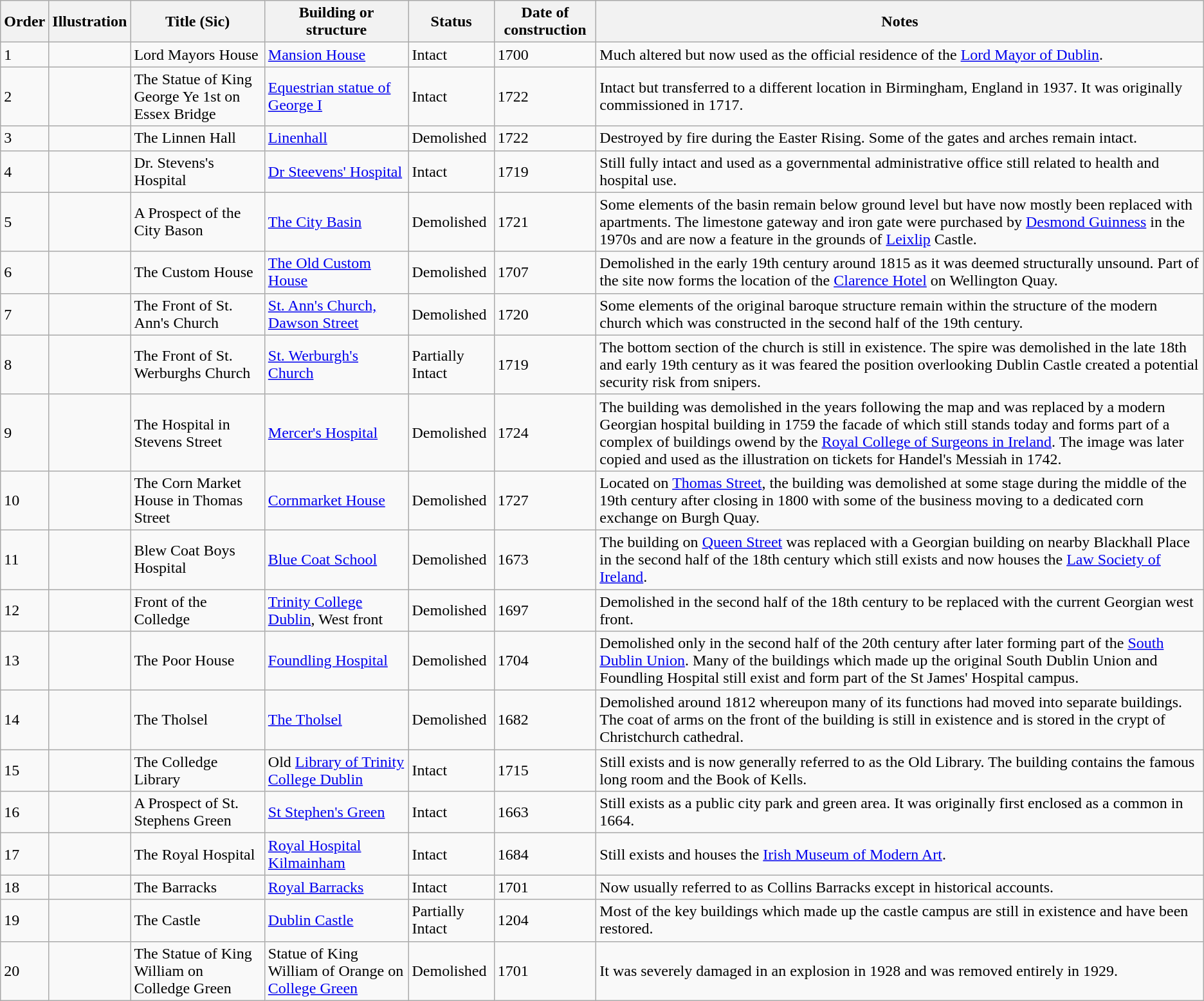<table class="wikitable sortable">
<tr>
<th>Order</th>
<th>Illustration</th>
<th>Title (Sic)</th>
<th>Building or structure</th>
<th>Status</th>
<th>Date of construction</th>
<th>Notes</th>
</tr>
<tr>
<td>1</td>
<td></td>
<td>Lord Mayors House</td>
<td><a href='#'>Mansion House</a></td>
<td>Intact</td>
<td>1700</td>
<td>Much altered but now used as the official residence of the <a href='#'>Lord Mayor of Dublin</a>.</td>
</tr>
<tr>
<td>2</td>
<td></td>
<td>The Statue of King George Ye 1st on Essex Bridge</td>
<td><a href='#'>Equestrian statue of George I</a></td>
<td>Intact</td>
<td>1722</td>
<td>Intact but transferred to a different location in Birmingham, England in 1937. It was originally commissioned in 1717.</td>
</tr>
<tr>
<td>3</td>
<td></td>
<td>The Linnen Hall</td>
<td><a href='#'>Linenhall</a></td>
<td>Demolished</td>
<td>1722</td>
<td>Destroyed by fire during the Easter Rising. Some of the gates and arches remain intact.</td>
</tr>
<tr>
<td>4</td>
<td></td>
<td>Dr. Stevens's Hospital</td>
<td><a href='#'>Dr Steevens' Hospital</a></td>
<td>Intact</td>
<td>1719</td>
<td>Still fully intact and used as a governmental administrative office still related to health and hospital use.</td>
</tr>
<tr>
<td>5</td>
<td></td>
<td>A Prospect of the City Bason</td>
<td><a href='#'>The City Basin</a></td>
<td>Demolished</td>
<td>1721</td>
<td>Some elements of the basin remain below ground level but have now mostly been replaced with apartments. The limestone gateway and iron gate were purchased by <a href='#'>Desmond Guinness</a> in the 1970s and are now a feature in the grounds of <a href='#'>Leixlip</a> Castle.</td>
</tr>
<tr>
<td>6</td>
<td></td>
<td>The Custom House</td>
<td><a href='#'>The Old Custom House</a></td>
<td>Demolished</td>
<td>1707</td>
<td>Demolished in the early 19th century around 1815 as it was deemed structurally unsound. Part of the site now forms the location of the <a href='#'>Clarence Hotel</a> on Wellington Quay.</td>
</tr>
<tr>
<td>7</td>
<td></td>
<td>The Front of St. Ann's Church</td>
<td><a href='#'>St. Ann's Church, Dawson Street</a></td>
<td>Demolished</td>
<td>1720</td>
<td>Some elements of the original baroque structure remain within the structure of the modern church which was constructed in the second half of the 19th century.</td>
</tr>
<tr>
<td>8</td>
<td></td>
<td>The Front of St. Werburghs Church</td>
<td><a href='#'>St. Werburgh's Church</a></td>
<td>Partially Intact</td>
<td>1719</td>
<td>The bottom section of the church is still in existence. The spire was demolished in the late 18th and early 19th century as it was feared the position overlooking Dublin Castle created a potential security risk from snipers.</td>
</tr>
<tr>
<td>9</td>
<td></td>
<td>The Hospital in Stevens Street</td>
<td><a href='#'>Mercer's Hospital</a></td>
<td>Demolished</td>
<td>1724</td>
<td>The building was demolished in the years following the map and was replaced by a modern Georgian hospital building in 1759 the facade of which still stands today and forms part of a complex of buildings owend by the <a href='#'>Royal College of Surgeons in Ireland</a>. The image was later copied and used as the illustration on tickets for Handel's Messiah in 1742.</td>
</tr>
<tr>
<td>10</td>
<td></td>
<td>The Corn Market House in Thomas Street</td>
<td><a href='#'>Cornmarket House</a></td>
<td>Demolished</td>
<td>1727</td>
<td>Located on <a href='#'>Thomas Street</a>, the building was demolished at some stage during the middle of the 19th century after closing in 1800 with some of the business moving to a dedicated corn exchange on Burgh Quay.</td>
</tr>
<tr>
<td>11</td>
<td></td>
<td>Blew Coat Boys Hospital</td>
<td><a href='#'>Blue Coat School</a></td>
<td>Demolished</td>
<td>1673</td>
<td>The building on <a href='#'>Queen Street</a> was replaced with a Georgian building on nearby Blackhall Place in the second half of the 18th century which still exists and now houses the <a href='#'>Law Society of Ireland</a>.</td>
</tr>
<tr>
<td>12</td>
<td></td>
<td>Front of the Colledge</td>
<td><a href='#'>Trinity College Dublin</a>, West front</td>
<td>Demolished</td>
<td>1697</td>
<td>Demolished in the second half of the 18th century to be replaced with the current Georgian west front.</td>
</tr>
<tr>
<td>13</td>
<td></td>
<td>The Poor House</td>
<td><a href='#'>Foundling Hospital</a></td>
<td>Demolished</td>
<td>1704</td>
<td>Demolished only in the second half of the 20th century after later forming part of the <a href='#'>South Dublin Union</a>. Many of the buildings which made up the original South Dublin Union and Foundling Hospital still exist and form part of the St James' Hospital campus.</td>
</tr>
<tr>
<td>14</td>
<td></td>
<td>The Tholsel</td>
<td><a href='#'>The Tholsel</a></td>
<td>Demolished</td>
<td>1682</td>
<td>Demolished around 1812 whereupon many of its functions had moved into separate buildings. The coat of arms on the front of the building is still in existence and is stored in the crypt of Christchurch cathedral.</td>
</tr>
<tr>
<td>15</td>
<td></td>
<td>The Colledge Library</td>
<td>Old <a href='#'>Library of Trinity College Dublin</a></td>
<td>Intact</td>
<td>1715</td>
<td>Still exists and is now generally referred to as the Old Library. The building contains the famous long room and the Book of Kells.</td>
</tr>
<tr>
<td>16</td>
<td></td>
<td>A Prospect of St. Stephens Green</td>
<td><a href='#'>St Stephen's Green</a></td>
<td>Intact</td>
<td>1663</td>
<td>Still exists as a public city park and green area. It was originally first enclosed as a common in 1664.</td>
</tr>
<tr>
<td>17</td>
<td></td>
<td>The Royal Hospital</td>
<td><a href='#'>Royal Hospital Kilmainham</a></td>
<td>Intact</td>
<td>1684</td>
<td>Still exists and houses the <a href='#'>Irish Museum of Modern Art</a>.</td>
</tr>
<tr>
<td>18</td>
<td></td>
<td>The Barracks</td>
<td><a href='#'>Royal Barracks</a></td>
<td>Intact</td>
<td>1701</td>
<td>Now usually referred to as Collins Barracks except in historical accounts.</td>
</tr>
<tr>
<td>19</td>
<td></td>
<td>The Castle</td>
<td><a href='#'>Dublin Castle</a></td>
<td>Partially Intact</td>
<td>1204</td>
<td>Most of the key buildings which made up the castle campus are still in existence and have been restored.</td>
</tr>
<tr>
<td>20</td>
<td></td>
<td>The Statue of King William on Colledge Green</td>
<td>Statue of King William of Orange on <a href='#'>College Green</a></td>
<td>Demolished</td>
<td>1701</td>
<td>It was severely damaged in an explosion in 1928 and was removed entirely in 1929.</td>
</tr>
</table>
